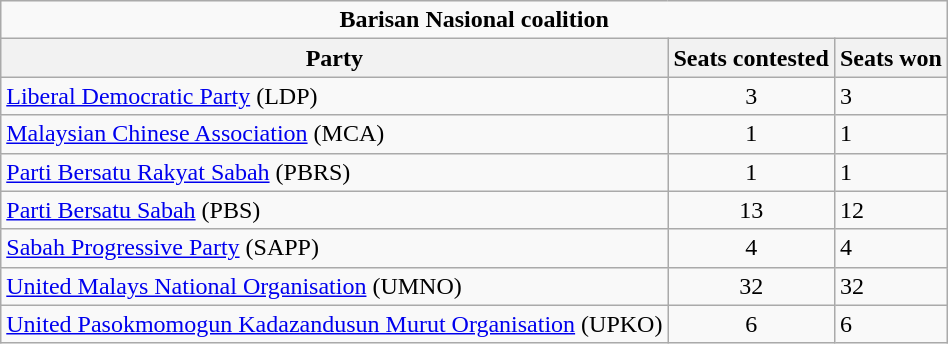<table class="wikitable">
<tr>
<td align="center" colspan=3><strong>Barisan Nasional coalition</strong></td>
</tr>
<tr>
<th>Party</th>
<th>Seats contested</th>
<th>Seats won</th>
</tr>
<tr>
<td><a href='#'>Liberal Democratic Party</a> (LDP)</td>
<td align="center">3</td>
<td>3</td>
</tr>
<tr>
<td><a href='#'>Malaysian Chinese Association</a> (MCA)</td>
<td align="center">1</td>
<td>1</td>
</tr>
<tr>
<td><a href='#'>Parti Bersatu Rakyat Sabah</a> (PBRS)</td>
<td align="center">1</td>
<td>1</td>
</tr>
<tr>
<td><a href='#'>Parti Bersatu Sabah</a> (PBS)</td>
<td align="center">13</td>
<td>12</td>
</tr>
<tr>
<td><a href='#'>Sabah Progressive Party</a> (SAPP)</td>
<td align="center">4</td>
<td>4</td>
</tr>
<tr>
<td><a href='#'>United Malays National Organisation</a> (UMNO)</td>
<td align="center">32</td>
<td>32</td>
</tr>
<tr>
<td><a href='#'>United Pasokmomogun Kadazandusun Murut Organisation</a> (UPKO)</td>
<td align="center">6</td>
<td>6</td>
</tr>
</table>
